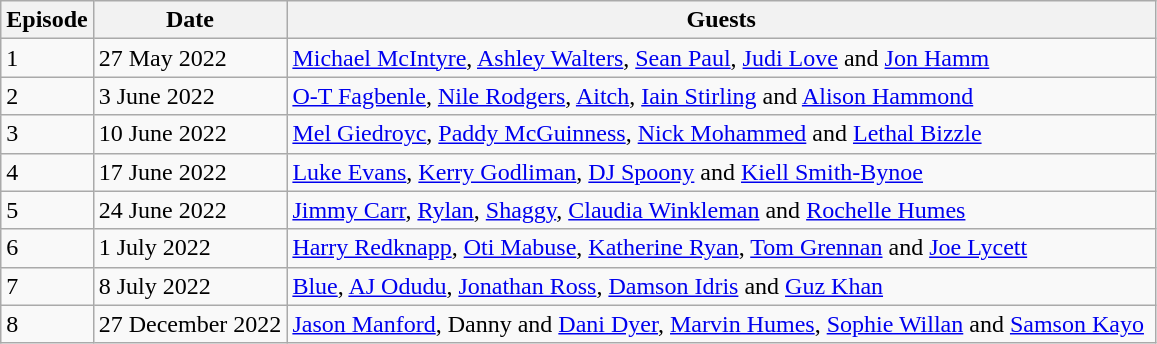<table class="wikitable">
<tr>
<th>Episode</th>
<th>Date</th>
<th>Guests</th>
</tr>
<tr>
<td>1</td>
<td>27 May 2022</td>
<td><a href='#'>Michael McIntyre</a>, <a href='#'>Ashley Walters</a>, <a href='#'>Sean Paul</a>, <a href='#'>Judi Love</a> and <a href='#'>Jon Hamm</a></td>
</tr>
<tr>
<td>2</td>
<td>3 June 2022</td>
<td><a href='#'>O-T Fagbenle</a>, <a href='#'>Nile Rodgers</a>, <a href='#'>Aitch</a>, <a href='#'>Iain Stirling</a> and <a href='#'>Alison Hammond</a></td>
</tr>
<tr>
<td>3</td>
<td>10 June 2022</td>
<td><a href='#'>Mel Giedroyc</a>, <a href='#'>Paddy McGuinness</a>, <a href='#'>Nick Mohammed</a> and <a href='#'>Lethal Bizzle</a></td>
</tr>
<tr>
<td>4</td>
<td>17 June 2022</td>
<td><a href='#'>Luke Evans</a>, <a href='#'>Kerry Godliman</a>, <a href='#'>DJ Spoony</a> and <a href='#'>Kiell Smith-Bynoe</a></td>
</tr>
<tr>
<td>5</td>
<td>24 June 2022</td>
<td><a href='#'>Jimmy Carr</a>, <a href='#'>Rylan</a>, <a href='#'>Shaggy</a>, <a href='#'>Claudia Winkleman</a> and <a href='#'>Rochelle Humes</a></td>
</tr>
<tr>
<td>6</td>
<td>1 July 2022</td>
<td><a href='#'>Harry Redknapp</a>, <a href='#'>Oti Mabuse</a>, <a href='#'>Katherine Ryan</a>, <a href='#'>Tom Grennan</a> and <a href='#'>Joe Lycett</a></td>
</tr>
<tr>
<td>7</td>
<td>8 July 2022</td>
<td><a href='#'>Blue</a>, <a href='#'>AJ Odudu</a>, <a href='#'>Jonathan Ross</a>, <a href='#'>Damson Idris</a> and <a href='#'>Guz Khan</a></td>
</tr>
<tr>
<td>8</td>
<td>27 December 2022</td>
<td><a href='#'>Jason Manford</a>, Danny and <a href='#'>Dani Dyer</a>, <a href='#'>Marvin Humes</a>, <a href='#'>Sophie Willan</a> and <a href='#'>Samson Kayo</a> </td>
</tr>
</table>
